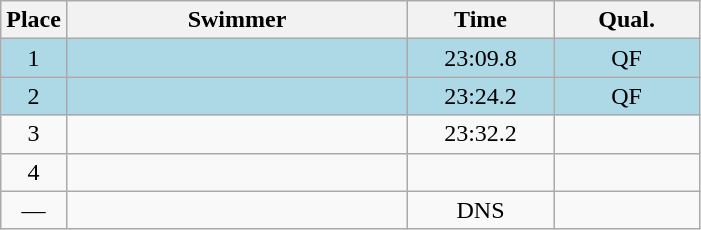<table class=wikitable style="text-align:center">
<tr>
<th>Place</th>
<th width=220>Swimmer</th>
<th width=90>Time</th>
<th width=90>Qual.</th>
</tr>
<tr bgcolor=lightblue>
<td>1</td>
<td align=left></td>
<td>23:09.8</td>
<td>QF</td>
</tr>
<tr bgcolor=lightblue>
<td>2</td>
<td align=left></td>
<td>23:24.2</td>
<td>QF</td>
</tr>
<tr>
<td>3</td>
<td align=left></td>
<td>23:32.2</td>
<td></td>
</tr>
<tr>
<td>4</td>
<td align=left></td>
<td></td>
<td></td>
</tr>
<tr>
<td>—</td>
<td align=left></td>
<td>DNS</td>
<td></td>
</tr>
</table>
